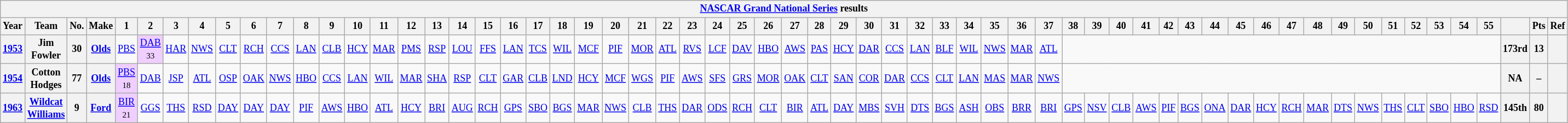<table class="wikitable" style="text-align:center; font-size:75%">
<tr>
<th colspan="69"><a href='#'>NASCAR Grand National Series</a> results</th>
</tr>
<tr>
<th>Year</th>
<th>Team</th>
<th>No.</th>
<th>Make</th>
<th>1</th>
<th>2</th>
<th>3</th>
<th>4</th>
<th>5</th>
<th>6</th>
<th>7</th>
<th>8</th>
<th>9</th>
<th>10</th>
<th>11</th>
<th>12</th>
<th>13</th>
<th>14</th>
<th>15</th>
<th>16</th>
<th>17</th>
<th>18</th>
<th>19</th>
<th>20</th>
<th>21</th>
<th>22</th>
<th>23</th>
<th>24</th>
<th>25</th>
<th>26</th>
<th>27</th>
<th>28</th>
<th>29</th>
<th>30</th>
<th>31</th>
<th>32</th>
<th>33</th>
<th>34</th>
<th>35</th>
<th>36</th>
<th>37</th>
<th>38</th>
<th>39</th>
<th>40</th>
<th>41</th>
<th>42</th>
<th>43</th>
<th>44</th>
<th>45</th>
<th>46</th>
<th>47</th>
<th>48</th>
<th>49</th>
<th>50</th>
<th>51</th>
<th>52</th>
<th>53</th>
<th>54</th>
<th>55</th>
<th></th>
<th>Pts</th>
<th>Ref</th>
</tr>
<tr>
<th><a href='#'>1953</a></th>
<th>Jim Fowler</th>
<th>30</th>
<th><a href='#'>Olds</a></th>
<td><a href='#'>PBS</a></td>
<td style="background:#EFCFFF;"><a href='#'>DAB</a><br><small>33</small></td>
<td><a href='#'>HAR</a></td>
<td><a href='#'>NWS</a></td>
<td><a href='#'>CLT</a></td>
<td><a href='#'>RCH</a></td>
<td><a href='#'>CCS</a></td>
<td><a href='#'>LAN</a></td>
<td><a href='#'>CLB</a></td>
<td><a href='#'>HCY</a></td>
<td><a href='#'>MAR</a></td>
<td><a href='#'>PMS</a></td>
<td><a href='#'>RSP</a></td>
<td><a href='#'>LOU</a></td>
<td><a href='#'>FFS</a></td>
<td><a href='#'>LAN</a></td>
<td><a href='#'>TCS</a></td>
<td><a href='#'>WIL</a></td>
<td><a href='#'>MCF</a></td>
<td><a href='#'>PIF</a></td>
<td><a href='#'>MOR</a></td>
<td><a href='#'>ATL</a></td>
<td><a href='#'>RVS</a></td>
<td><a href='#'>LCF</a></td>
<td><a href='#'>DAV</a></td>
<td><a href='#'>HBO</a></td>
<td><a href='#'>AWS</a></td>
<td><a href='#'>PAS</a></td>
<td><a href='#'>HCY</a></td>
<td><a href='#'>DAR</a></td>
<td><a href='#'>CCS</a></td>
<td><a href='#'>LAN</a></td>
<td><a href='#'>BLF</a></td>
<td><a href='#'>WIL</a></td>
<td><a href='#'>NWS</a></td>
<td><a href='#'>MAR</a></td>
<td><a href='#'>ATL</a></td>
<td colspan=18></td>
<th>173rd</th>
<th>13</th>
<th></th>
</tr>
<tr>
<th><a href='#'>1954</a></th>
<th>Cotton Hodges</th>
<th>77</th>
<th><a href='#'>Olds</a></th>
<td style="background:#EFCFFF;"><a href='#'>PBS</a><br><small>18</small></td>
<td><a href='#'>DAB</a></td>
<td><a href='#'>JSP</a></td>
<td><a href='#'>ATL</a></td>
<td><a href='#'>OSP</a></td>
<td><a href='#'>OAK</a></td>
<td><a href='#'>NWS</a></td>
<td><a href='#'>HBO</a></td>
<td><a href='#'>CCS</a></td>
<td><a href='#'>LAN</a></td>
<td><a href='#'>WIL</a></td>
<td><a href='#'>MAR</a></td>
<td><a href='#'>SHA</a></td>
<td><a href='#'>RSP</a></td>
<td><a href='#'>CLT</a></td>
<td><a href='#'>GAR</a></td>
<td><a href='#'>CLB</a></td>
<td><a href='#'>LND</a></td>
<td><a href='#'>HCY</a></td>
<td><a href='#'>MCF</a></td>
<td><a href='#'>WGS</a></td>
<td><a href='#'>PIF</a></td>
<td><a href='#'>AWS</a></td>
<td><a href='#'>SFS</a></td>
<td><a href='#'>GRS</a></td>
<td><a href='#'>MOR</a></td>
<td><a href='#'>OAK</a></td>
<td><a href='#'>CLT</a></td>
<td><a href='#'>SAN</a></td>
<td><a href='#'>COR</a></td>
<td><a href='#'>DAR</a></td>
<td><a href='#'>CCS</a></td>
<td><a href='#'>CLT</a></td>
<td><a href='#'>LAN</a></td>
<td><a href='#'>MAS</a></td>
<td><a href='#'>MAR</a></td>
<td><a href='#'>NWS</a></td>
<td colspan=18></td>
<th>NA</th>
<th>–</th>
<th></th>
</tr>
<tr>
<th><a href='#'>1963</a></th>
<th><a href='#'>Wildcat Williams</a></th>
<th>9</th>
<th><a href='#'>Ford</a></th>
<td style="background:#EFCFFF;"><a href='#'>BIR</a><br><small>21</small></td>
<td><a href='#'>GGS</a></td>
<td><a href='#'>THS</a></td>
<td><a href='#'>RSD</a></td>
<td><a href='#'>DAY</a></td>
<td><a href='#'>DAY</a></td>
<td><a href='#'>DAY</a></td>
<td><a href='#'>PIF</a></td>
<td><a href='#'>AWS</a></td>
<td><a href='#'>HBO</a></td>
<td><a href='#'>ATL</a></td>
<td><a href='#'>HCY</a></td>
<td><a href='#'>BRI</a></td>
<td><a href='#'>AUG</a></td>
<td><a href='#'>RCH</a></td>
<td><a href='#'>GPS</a></td>
<td><a href='#'>SBO</a></td>
<td><a href='#'>BGS</a></td>
<td><a href='#'>MAR</a></td>
<td><a href='#'>NWS</a></td>
<td><a href='#'>CLB</a></td>
<td><a href='#'>THS</a></td>
<td><a href='#'>DAR</a></td>
<td><a href='#'>ODS</a></td>
<td><a href='#'>RCH</a></td>
<td><a href='#'>CLT</a></td>
<td><a href='#'>BIR</a></td>
<td><a href='#'>ATL</a></td>
<td><a href='#'>DAY</a></td>
<td><a href='#'>MBS</a></td>
<td><a href='#'>SVH</a></td>
<td><a href='#'>DTS</a></td>
<td><a href='#'>BGS</a></td>
<td><a href='#'>ASH</a></td>
<td><a href='#'>OBS</a></td>
<td><a href='#'>BRR</a></td>
<td><a href='#'>BRI</a></td>
<td><a href='#'>GPS</a></td>
<td><a href='#'>NSV</a></td>
<td><a href='#'>CLB</a></td>
<td><a href='#'>AWS</a></td>
<td><a href='#'>PIF</a></td>
<td><a href='#'>BGS</a></td>
<td><a href='#'>ONA</a></td>
<td><a href='#'>DAR</a></td>
<td><a href='#'>HCY</a></td>
<td><a href='#'>RCH</a></td>
<td><a href='#'>MAR</a></td>
<td><a href='#'>DTS</a></td>
<td><a href='#'>NWS</a></td>
<td><a href='#'>THS</a></td>
<td><a href='#'>CLT</a></td>
<td><a href='#'>SBO</a></td>
<td><a href='#'>HBO</a></td>
<td><a href='#'>RSD</a></td>
<th>145th</th>
<th>80</th>
<th></th>
</tr>
</table>
